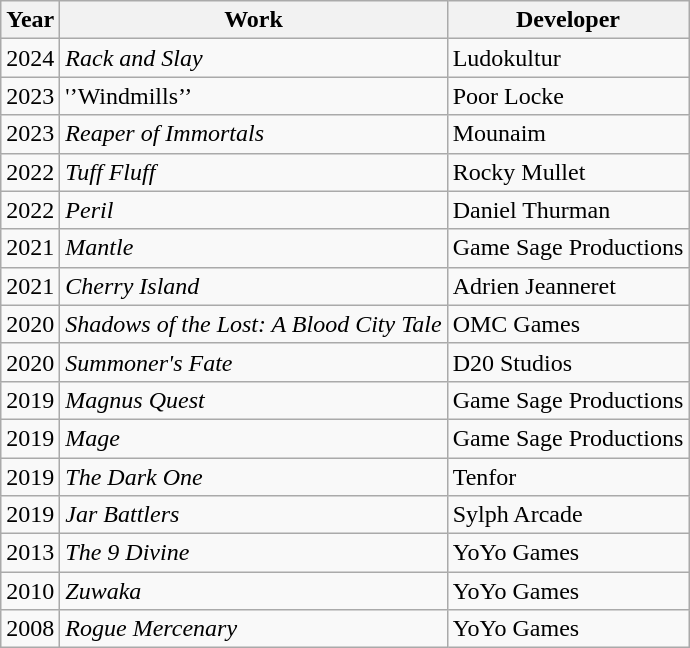<table class="wikitable">
<tr>
<th>Year</th>
<th>Work</th>
<th>Developer</th>
</tr>
<tr>
<td>2024</td>
<td><em>Rack and Slay</em></td>
<td>Ludokultur</td>
</tr>
<tr>
<td>2023</td>
<td>'’Windmills’’</td>
<td>Poor Locke</td>
</tr>
<tr>
<td>2023</td>
<td><em>Reaper of Immortals</em></td>
<td>Mounaim</td>
</tr>
<tr>
<td>2022</td>
<td><em>Tuff Fluff</em></td>
<td>Rocky Mullet</td>
</tr>
<tr>
<td>2022</td>
<td><em>Peril</em></td>
<td>Daniel Thurman</td>
</tr>
<tr>
<td>2021</td>
<td><em>Mantle</em></td>
<td>Game Sage Productions</td>
</tr>
<tr>
<td>2021</td>
<td><em>Cherry Island</em></td>
<td>Adrien Jeanneret</td>
</tr>
<tr>
<td>2020</td>
<td><em>Shadows of the Lost: A Blood City Tale</em></td>
<td>OMC Games</td>
</tr>
<tr>
<td>2020</td>
<td><em>Summoner's Fate</em></td>
<td>D20 Studios</td>
</tr>
<tr>
<td>2019</td>
<td><em>Magnus Quest</em></td>
<td>Game Sage Productions</td>
</tr>
<tr>
<td>2019</td>
<td><em>Mage</em></td>
<td>Game Sage Productions</td>
</tr>
<tr>
<td>2019</td>
<td><em>The Dark One</em></td>
<td>Tenfor</td>
</tr>
<tr>
<td>2019</td>
<td><em>Jar Battlers</em></td>
<td>Sylph Arcade</td>
</tr>
<tr>
<td>2013</td>
<td><em>The 9 Divine</em></td>
<td>YoYo Games</td>
</tr>
<tr>
<td>2010</td>
<td><em>Zuwaka</em></td>
<td>YoYo Games</td>
</tr>
<tr>
<td>2008</td>
<td><em>Rogue Mercenary</em></td>
<td>YoYo Games</td>
</tr>
</table>
